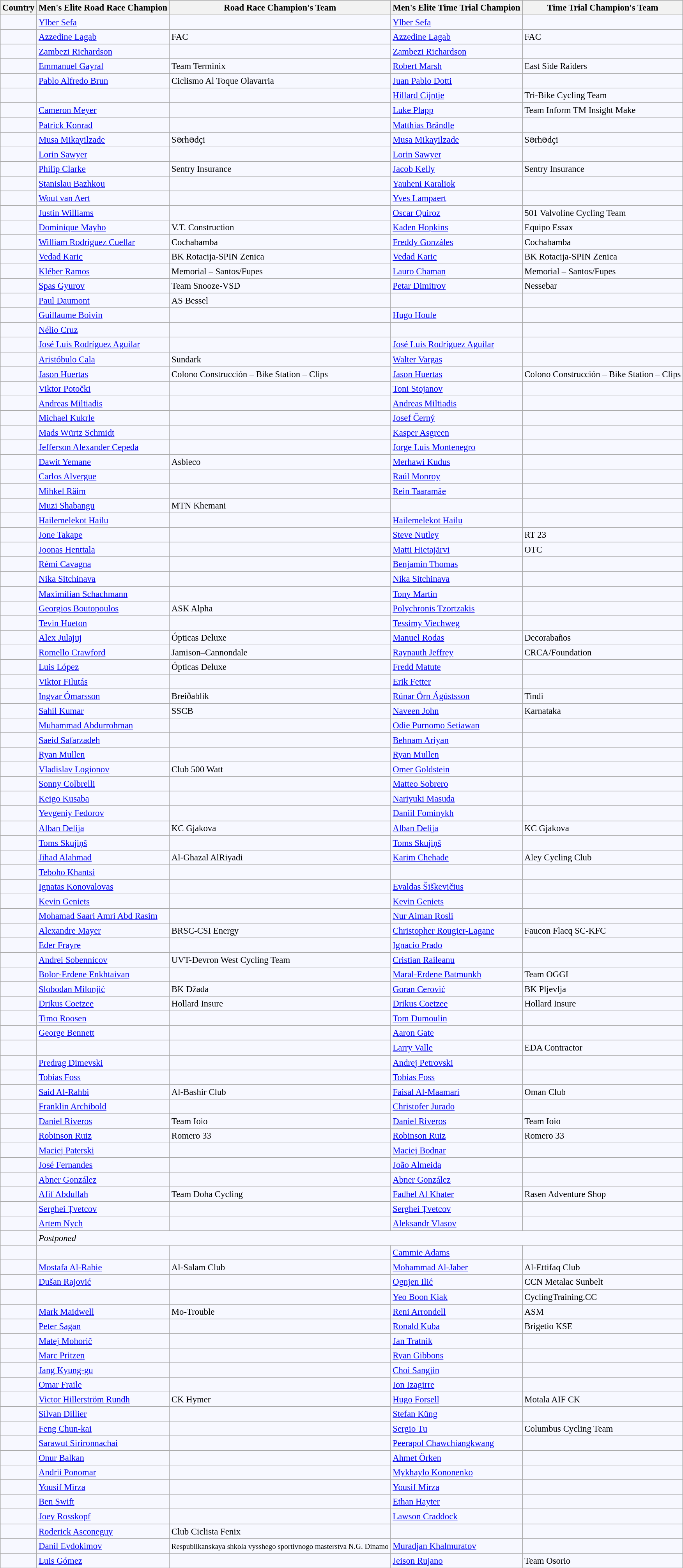<table class="wikitable sortable"  style="background:#f7f8ff; font-size:95%; border:gray solid 1px;">
<tr style="background:#ccc; text-align:center;">
<th>Country</th>
<th>Men's Elite Road Race Champion</th>
<th>Road Race Champion's Team</th>
<th>Men's Elite Time Trial Champion</th>
<th>Time Trial Champion's Team</th>
</tr>
<tr style="text-align:left; vertical-align:top;">
<td></td>
<td><a href='#'>Ylber Sefa</a></td>
<td></td>
<td><a href='#'>Ylber Sefa</a></td>
<td></td>
</tr>
<tr style="text-align:left; vertical-align:top;">
<td></td>
<td><a href='#'>Azzedine Lagab</a></td>
<td>FAC</td>
<td><a href='#'>Azzedine Lagab</a></td>
<td>FAC</td>
</tr>
<tr style="text-align:left; vertical-align:top;">
<td></td>
<td><a href='#'>Zambezi Richardson</a></td>
<td></td>
<td><a href='#'>Zambezi Richardson</a></td>
<td></td>
</tr>
<tr style="text-align:left; vertical-align:top;">
<td></td>
<td><a href='#'>Emmanuel Gayral</a></td>
<td>Team Terminix</td>
<td><a href='#'>Robert Marsh</a></td>
<td>East Side Raiders</td>
</tr>
<tr style="text-align:left; vertical-align:top;">
<td></td>
<td><a href='#'>Pablo Alfredo Brun</a></td>
<td>Ciclismo Al Toque Olavarria</td>
<td><a href='#'>Juan Pablo Dotti</a></td>
<td></td>
</tr>
<tr style="text-align:left; vertical-align:top;">
<td></td>
<td></td>
<td></td>
<td><a href='#'>Hillard Cijntje</a></td>
<td>Tri-Bike Cycling Team</td>
</tr>
<tr style="text-align:left; vertical-align:top;">
<td></td>
<td><a href='#'>Cameron Meyer</a></td>
<td></td>
<td><a href='#'>Luke Plapp</a></td>
<td>Team Inform TM Insight Make</td>
</tr>
<tr style="text-align:left; vertical-align:top;">
<td></td>
<td><a href='#'>Patrick Konrad</a></td>
<td></td>
<td><a href='#'>Matthias Brändle</a></td>
<td></td>
</tr>
<tr style="text-align:left; vertical-align:top;">
<td></td>
<td><a href='#'>Musa Mikayilzade</a></td>
<td>Sərhədçi</td>
<td><a href='#'>Musa Mikayilzade</a></td>
<td>Sərhədçi</td>
</tr>
<tr style="text-align:left; vertical-align:top;">
<td></td>
<td><a href='#'>Lorin Sawyer</a></td>
<td></td>
<td><a href='#'>Lorin Sawyer</a></td>
<td></td>
</tr>
<tr style="text-align:left; vertical-align:top;">
<td></td>
<td><a href='#'>Philip Clarke</a></td>
<td>Sentry Insurance</td>
<td><a href='#'>Jacob Kelly</a></td>
<td>Sentry Insurance</td>
</tr>
<tr style="text-align:left; vertical-align:top;">
<td></td>
<td><a href='#'>Stanislau Bazhkou</a></td>
<td></td>
<td><a href='#'>Yauheni Karaliok</a></td>
<td></td>
</tr>
<tr style="text-align:left; vertical-align:top;">
<td></td>
<td><a href='#'>Wout van Aert</a></td>
<td></td>
<td><a href='#'>Yves Lampaert</a></td>
<td></td>
</tr>
<tr style="text-align:left; vertical-align:top;">
<td></td>
<td><a href='#'>Justin Williams</a></td>
<td></td>
<td><a href='#'>Oscar Quiroz</a></td>
<td>501 Valvoline Cycling Team</td>
</tr>
<tr style="text-align:left; vertical-align:top;">
<td></td>
<td><a href='#'>Dominique Mayho</a></td>
<td>V.T. Construction</td>
<td><a href='#'>Kaden Hopkins</a></td>
<td>Equipo Essax</td>
</tr>
<tr style="text-align:left; vertical-align:top;">
<td></td>
<td><a href='#'>William Rodríguez Cuellar</a></td>
<td>Cochabamba</td>
<td><a href='#'>Freddy Gonzáles</a></td>
<td>Cochabamba</td>
</tr>
<tr style="text-align:left; vertical-align:top;">
<td></td>
<td><a href='#'>Vedad Karic</a></td>
<td>BK Rotacija-SPIN Zenica</td>
<td><a href='#'>Vedad Karic</a></td>
<td>BK Rotacija-SPIN Zenica</td>
</tr>
<tr style="text-align:left; vertical-align:top;">
<td></td>
<td><a href='#'>Kléber Ramos</a></td>
<td>Memorial – Santos/Fupes</td>
<td><a href='#'>Lauro Chaman</a></td>
<td>Memorial – Santos/Fupes</td>
</tr>
<tr style="text-align:left; vertical-align:top;">
<td></td>
<td><a href='#'>Spas Gyurov</a></td>
<td>Team Snooze-VSD</td>
<td><a href='#'>Petar Dimitrov</a></td>
<td>Nessebar</td>
</tr>
<tr style="text-align:left; vertical-align:top;">
<td></td>
<td><a href='#'>Paul Daumont</a></td>
<td>AS Bessel</td>
<td></td>
<td></td>
</tr>
<tr style="text-align:left; vertical-align:top;">
<td></td>
<td><a href='#'>Guillaume Boivin</a></td>
<td></td>
<td><a href='#'>Hugo Houle</a></td>
<td></td>
</tr>
<tr style="text-align:left; vertical-align:top;">
<td></td>
<td><a href='#'>Nélio Cruz</a></td>
<td></td>
<td></td>
<td></td>
</tr>
<tr style="text-align:left; vertical-align:top;">
<td></td>
<td><a href='#'>José Luis Rodríguez Aguilar</a></td>
<td></td>
<td><a href='#'>José Luis Rodríguez Aguilar</a></td>
<td></td>
</tr>
<tr style="text-align:left; vertical-align:top;">
<td></td>
<td><a href='#'>Aristóbulo Cala</a></td>
<td>Sundark</td>
<td><a href='#'>Walter Vargas</a></td>
<td></td>
</tr>
<tr style="text-align:left; vertical-align:top;">
<td></td>
<td><a href='#'>Jason Huertas</a></td>
<td>Colono Construcción – Bike Station – Clips</td>
<td><a href='#'>Jason Huertas</a></td>
<td>Colono Construcción – Bike Station – Clips</td>
</tr>
<tr style="text-align:left; vertical-align:top;">
<td></td>
<td><a href='#'>Viktor Potočki</a></td>
<td></td>
<td><a href='#'>Toni Stojanov</a></td>
<td></td>
</tr>
<tr style="text-align:left; vertical-align:top;">
<td></td>
<td><a href='#'>Andreas Miltiadis</a></td>
<td></td>
<td><a href='#'>Andreas Miltiadis</a></td>
<td></td>
</tr>
<tr style="text-align:left; vertical-align:top;">
<td></td>
<td><a href='#'>Michael Kukrle</a></td>
<td></td>
<td><a href='#'>Josef Černý</a></td>
<td></td>
</tr>
<tr style="text-align:left; vertical-align:top;">
<td></td>
<td><a href='#'>Mads Würtz Schmidt</a></td>
<td></td>
<td><a href='#'>Kasper Asgreen</a></td>
<td></td>
</tr>
<tr style="text-align:left; vertical-align:top;">
<td></td>
<td><a href='#'>Jefferson Alexander Cepeda</a></td>
<td></td>
<td><a href='#'>Jorge Luis Montenegro</a></td>
<td></td>
</tr>
<tr style="text-align:left; vertical-align:top;">
<td></td>
<td><a href='#'>Dawit Yemane</a></td>
<td>Asbieco</td>
<td><a href='#'>Merhawi Kudus</a></td>
<td></td>
</tr>
<tr style="text-align:left; vertical-align:top;">
<td></td>
<td><a href='#'>Carlos Alvergue</a></td>
<td></td>
<td><a href='#'>Raúl Monroy</a></td>
<td></td>
</tr>
<tr style="text-align:left; vertical-align:top;">
<td></td>
<td><a href='#'>Mihkel Räim</a></td>
<td></td>
<td><a href='#'>Rein Taaramäe</a></td>
<td></td>
</tr>
<tr style="text-align:left; vertical-align:top;">
<td></td>
<td><a href='#'>Muzi Shabangu</a></td>
<td>MTN Khemani</td>
<td></td>
<td></td>
</tr>
<tr style="text-align:left; vertical-align:top;">
<td></td>
<td><a href='#'>Hailemelekot Hailu</a></td>
<td></td>
<td><a href='#'>Hailemelekot Hailu</a></td>
<td></td>
</tr>
<tr style="text-align:left; vertical-align:top;">
<td></td>
<td><a href='#'>Jone Takape</a></td>
<td></td>
<td><a href='#'>Steve Nutley</a></td>
<td>RT 23</td>
</tr>
<tr style="text-align:left; vertical-align:top;">
<td></td>
<td><a href='#'>Joonas Henttala</a></td>
<td></td>
<td><a href='#'>Matti Hietajärvi</a></td>
<td>OTC</td>
</tr>
<tr style="text-align:left; vertical-align:top;">
<td></td>
<td><a href='#'>Rémi Cavagna</a></td>
<td></td>
<td><a href='#'>Benjamin Thomas</a></td>
<td></td>
</tr>
<tr style="text-align:left; vertical-align:top;">
<td></td>
<td><a href='#'>Nika Sitchinava</a></td>
<td></td>
<td><a href='#'>Nika Sitchinava</a></td>
<td></td>
</tr>
<tr style="text-align:left; vertical-align:top;">
<td></td>
<td><a href='#'>Maximilian Schachmann</a></td>
<td></td>
<td><a href='#'>Tony Martin</a></td>
<td></td>
</tr>
<tr style="text-align:left; vertical-align:top;">
<td></td>
<td><a href='#'>Georgios Boutopoulos</a></td>
<td>ASK Alpha</td>
<td><a href='#'>Polychronis Tzortzakis</a></td>
<td></td>
</tr>
<tr style="text-align:left; vertical-align:top;">
<td></td>
<td><a href='#'>Tevin Hueton</a></td>
<td></td>
<td><a href='#'>Tessimy Viechweg</a></td>
<td></td>
</tr>
<tr style="text-align:left; vertical-align:top;">
<td></td>
<td><a href='#'>Alex Julajuj</a></td>
<td>Ópticas Deluxe</td>
<td><a href='#'>Manuel Rodas</a></td>
<td>Decorabaños</td>
</tr>
<tr style="text-align:left; vertical-align:top;">
<td></td>
<td><a href='#'>Romello Crawford</a></td>
<td>Jamison–Cannondale</td>
<td><a href='#'>Raynauth Jeffrey</a></td>
<td>CRCA/Foundation</td>
</tr>
<tr style="text-align:left; vertical-align:top;">
<td></td>
<td><a href='#'>Luis López</a></td>
<td>Ópticas Deluxe</td>
<td><a href='#'>Fredd Matute</a></td>
<td></td>
</tr>
<tr style="text-align:left; vertical-align:top;">
<td></td>
<td><a href='#'>Viktor Filutás</a></td>
<td></td>
<td><a href='#'>Erik Fetter</a></td>
<td></td>
</tr>
<tr style="text-align:left; vertical-align:top;">
<td></td>
<td><a href='#'>Ingvar Ómarsson</a></td>
<td>Breiðablik</td>
<td><a href='#'>Rúnar Örn Ágústsson</a></td>
<td>Tindi</td>
</tr>
<tr style="text-align:left; vertical-align:top;">
<td></td>
<td><a href='#'>Sahil Kumar</a></td>
<td>SSCB</td>
<td><a href='#'>Naveen John</a></td>
<td>Karnataka</td>
</tr>
<tr style="text-align:left; vertical-align:top;">
<td></td>
<td><a href='#'>Muhammad Abdurrohman</a></td>
<td></td>
<td><a href='#'>Odie Purnomo Setiawan</a></td>
<td></td>
</tr>
<tr style="text-align:left; vertical-align:top;">
<td></td>
<td><a href='#'>Saeid Safarzadeh</a></td>
<td></td>
<td><a href='#'>Behnam Ariyan</a></td>
<td></td>
</tr>
<tr style="text-align:left; vertical-align:top;">
<td></td>
<td><a href='#'>Ryan Mullen</a></td>
<td></td>
<td><a href='#'>Ryan Mullen</a></td>
<td></td>
</tr>
<tr style="text-align:left; vertical-align:top;">
<td></td>
<td><a href='#'>Vladislav Logionov</a></td>
<td>Club 500 Watt</td>
<td><a href='#'>Omer Goldstein</a></td>
<td></td>
</tr>
<tr style="text-align:left; vertical-align:top;">
<td></td>
<td><a href='#'>Sonny Colbrelli</a></td>
<td></td>
<td><a href='#'>Matteo Sobrero</a></td>
<td></td>
</tr>
<tr style="text-align:left; vertical-align:top;">
<td></td>
<td><a href='#'>Keigo Kusaba</a></td>
<td></td>
<td><a href='#'>Nariyuki Masuda</a></td>
<td></td>
</tr>
<tr style="text-align:left; vertical-align:top;">
<td></td>
<td><a href='#'>Yevgeniy Fedorov</a></td>
<td></td>
<td><a href='#'>Daniil Fominykh</a></td>
<td></td>
</tr>
<tr style="text-align:left; vertical-align:top;">
<td></td>
<td><a href='#'>Alban Delija</a></td>
<td>KC Gjakova</td>
<td><a href='#'>Alban Delija</a></td>
<td>KC Gjakova</td>
</tr>
<tr style="text-align:left; vertical-align:top;">
<td></td>
<td><a href='#'>Toms Skujiņš</a></td>
<td></td>
<td><a href='#'>Toms Skujiņš</a></td>
<td></td>
</tr>
<tr style="text-align:left; vertical-align:top;">
<td></td>
<td><a href='#'>Jihad Alahmad</a></td>
<td>Al-Ghazal AlRiyadi</td>
<td><a href='#'>Karim Chehade</a></td>
<td>Aley Cycling Club</td>
</tr>
<tr style="text-align:left; vertical-align:top;">
<td></td>
<td><a href='#'>Teboho Khantsi</a></td>
<td></td>
<td></td>
<td></td>
</tr>
<tr style="text-align:left; vertical-align:top;">
<td></td>
<td><a href='#'>Ignatas Konovalovas</a></td>
<td></td>
<td><a href='#'>Evaldas Šiškevičius</a></td>
<td></td>
</tr>
<tr style="text-align:left; vertical-align:top;">
<td></td>
<td><a href='#'>Kevin Geniets</a></td>
<td></td>
<td><a href='#'>Kevin Geniets</a></td>
<td></td>
</tr>
<tr style="text-align:left; vertical-align:top;">
<td></td>
<td><a href='#'>Mohamad Saari Amri Abd Rasim</a></td>
<td></td>
<td><a href='#'>Nur Aiman Rosli</a></td>
<td></td>
</tr>
<tr style="text-align:left; vertical-align:top;">
<td></td>
<td><a href='#'>Alexandre Mayer</a></td>
<td>BRSC-CSI Energy</td>
<td><a href='#'>Christopher Rougier-Lagane</a></td>
<td>Faucon Flacq SC-KFC</td>
</tr>
<tr style="text-align:left; vertical-align:top;">
<td></td>
<td><a href='#'>Eder Frayre</a></td>
<td></td>
<td><a href='#'>Ignacio Prado</a></td>
<td></td>
</tr>
<tr style="text-align:left; vertical-align:top;">
<td></td>
<td><a href='#'>Andrei Sobennicov</a></td>
<td>UVT-Devron West Cycling Team</td>
<td><a href='#'>Cristian Raileanu</a></td>
<td></td>
</tr>
<tr style="text-align:left; vertical-align:top;">
<td></td>
<td><a href='#'>Bolor-Erdene Enkhtaivan</a></td>
<td></td>
<td><a href='#'>Maral-Erdene Batmunkh</a></td>
<td>Team OGGI</td>
</tr>
<tr style="text-align:left; vertical-align:top;">
<td></td>
<td><a href='#'>Slobodan Milonjić</a></td>
<td>BK Džada</td>
<td><a href='#'>Goran Cerović</a></td>
<td>BK Pljevlja</td>
</tr>
<tr style="text-align:left; vertical-align:top;">
<td></td>
<td><a href='#'>Drikus Coetzee</a></td>
<td>Hollard Insure</td>
<td><a href='#'>Drikus Coetzee</a></td>
<td>Hollard Insure</td>
</tr>
<tr style="text-align:left; vertical-align:top;">
<td></td>
<td><a href='#'>Timo Roosen</a></td>
<td></td>
<td><a href='#'>Tom Dumoulin</a></td>
<td></td>
</tr>
<tr style="text-align:left; vertical-align:top;">
<td></td>
<td><a href='#'>George Bennett</a></td>
<td></td>
<td><a href='#'>Aaron Gate</a></td>
<td></td>
</tr>
<tr style="text-align:left; vertical-align:top;">
<td></td>
<td></td>
<td></td>
<td><a href='#'>Larry Valle</a></td>
<td>EDA Contractor</td>
</tr>
<tr style="text-align:left; vertical-align:top;">
<td></td>
<td><a href='#'>Predrag Dimevski</a></td>
<td></td>
<td><a href='#'>Andrej Petrovski</a></td>
<td></td>
</tr>
<tr style="text-align:left; vertical-align:top;">
<td></td>
<td><a href='#'>Tobias Foss</a></td>
<td></td>
<td><a href='#'>Tobias Foss</a></td>
<td></td>
</tr>
<tr style="text-align:left; vertical-align:top;">
<td></td>
<td><a href='#'>Said Al-Rahbi</a></td>
<td>Al-Bashir Club</td>
<td><a href='#'>Faisal Al-Maamari</a></td>
<td>Oman Club</td>
</tr>
<tr style="text-align:left; vertical-align:top;">
<td></td>
<td><a href='#'>Franklin Archibold</a></td>
<td></td>
<td><a href='#'>Christofer Jurado</a></td>
<td></td>
</tr>
<tr style="text-align:left; vertical-align:top;">
<td></td>
<td><a href='#'>Daniel Riveros</a></td>
<td>Team Ioio</td>
<td><a href='#'>Daniel Riveros</a></td>
<td>Team Ioio</td>
</tr>
<tr style="text-align:left; vertical-align:top;">
<td></td>
<td><a href='#'>Robinson Ruiz</a></td>
<td>Romero 33</td>
<td><a href='#'>Robinson Ruiz</a></td>
<td>Romero 33</td>
</tr>
<tr style="text-align:left; vertical-align:top;">
<td></td>
<td><a href='#'>Maciej Paterski</a></td>
<td></td>
<td><a href='#'>Maciej Bodnar</a></td>
<td></td>
</tr>
<tr style="text-align:left; vertical-align:top;">
<td></td>
<td><a href='#'>José Fernandes</a></td>
<td></td>
<td><a href='#'>João Almeida</a></td>
<td></td>
</tr>
<tr style="text-align:left; vertical-align:top;">
<td></td>
<td><a href='#'>Abner González</a></td>
<td></td>
<td><a href='#'>Abner González</a></td>
<td></td>
</tr>
<tr style="text-align:left; vertical-align:top;">
<td></td>
<td><a href='#'>Afif Abdullah</a></td>
<td>Team Doha Cycling</td>
<td><a href='#'>Fadhel Al Khater</a></td>
<td>Rasen Adventure Shop</td>
</tr>
<tr style="text-align:left; vertical-align:top;">
<td></td>
<td><a href='#'>Serghei Țvetcov</a></td>
<td></td>
<td><a href='#'>Serghei Țvetcov</a></td>
<td></td>
</tr>
<tr style="text-align:left; vertical-align:top;">
<td></td>
<td><a href='#'>Artem Nych</a></td>
<td></td>
<td><a href='#'>Aleksandr Vlasov</a></td>
<td></td>
</tr>
<tr style="text-align:left; vertical-align:top;">
<td></td>
<td colspan="4"><em>Postponed</em></td>
</tr>
<tr style="text-align:left; vertical-align:top;">
<td></td>
<td></td>
<td></td>
<td><a href='#'>Cammie Adams</a></td>
<td></td>
</tr>
<tr style="text-align:left; vertical-align:top;">
<td></td>
<td><a href='#'>Mostafa Al-Rabie</a></td>
<td>Al-Salam Club</td>
<td><a href='#'>Mohammad Al-Jaber</a></td>
<td>Al-Ettifaq Club</td>
</tr>
<tr style="text-align:left; vertical-align:top;">
<td></td>
<td><a href='#'>Dušan Rajović</a></td>
<td></td>
<td><a href='#'>Ognjen Ilić</a></td>
<td>CCN Metalac Sunbelt</td>
</tr>
<tr style="text-align:left; vertical-align:top;">
<td></td>
<td></td>
<td></td>
<td><a href='#'>Yeo Boon Kiak</a></td>
<td>CyclingTraining.CC</td>
</tr>
<tr style="text-align:left; vertical-align:top;">
<td></td>
<td><a href='#'>Mark Maidwell</a></td>
<td>Mo-Trouble</td>
<td><a href='#'>Reni Arrondell</a></td>
<td>ASM</td>
</tr>
<tr style="text-align:left; vertical-align:top;">
<td></td>
<td><a href='#'>Peter Sagan</a></td>
<td></td>
<td><a href='#'>Ronald Kuba</a></td>
<td>Brigetio KSE</td>
</tr>
<tr style="text-align:left; vertical-align:top;">
<td></td>
<td><a href='#'>Matej Mohorič</a></td>
<td></td>
<td><a href='#'>Jan Tratnik</a></td>
<td></td>
</tr>
<tr style="text-align:left; vertical-align:top;">
<td></td>
<td><a href='#'>Marc Pritzen</a></td>
<td></td>
<td><a href='#'>Ryan Gibbons</a></td>
<td></td>
</tr>
<tr style="text-align:left; vertical-align:top;">
<td></td>
<td><a href='#'>Jang Kyung-gu</a></td>
<td></td>
<td><a href='#'>Choi Sangjin</a></td>
<td></td>
</tr>
<tr style="text-align:left; vertical-align:top;">
<td></td>
<td><a href='#'>Omar Fraile</a></td>
<td></td>
<td><a href='#'>Ion Izagirre</a></td>
<td></td>
</tr>
<tr style="text-align:left; vertical-align:top;">
<td></td>
<td><a href='#'>Victor Hillerström Rundh</a></td>
<td>CK Hymer</td>
<td><a href='#'>Hugo Forsell</a></td>
<td>Motala AIF CK</td>
</tr>
<tr style="text-align:left; vertical-align:top;">
<td></td>
<td><a href='#'>Silvan Dillier</a></td>
<td></td>
<td><a href='#'>Stefan Küng</a></td>
<td></td>
</tr>
<tr style="text-align:left; vertical-align:top;">
<td></td>
<td><a href='#'>Feng Chun-kai</a></td>
<td></td>
<td><a href='#'>Sergio Tu</a></td>
<td>Columbus Cycling Team</td>
</tr>
<tr style="text-align:left; vertical-align:top;">
<td></td>
<td><a href='#'>Sarawut Sirironnachai</a></td>
<td></td>
<td><a href='#'>Peerapol Chawchiangkwang</a></td>
<td></td>
</tr>
<tr style="text-align:left; vertical-align:top;">
<td></td>
<td><a href='#'>Onur Balkan</a></td>
<td></td>
<td><a href='#'>Ahmet Örken</a></td>
<td></td>
</tr>
<tr style="text-align:left; vertical-align:top;">
<td></td>
<td><a href='#'>Andrii Ponomar</a></td>
<td></td>
<td><a href='#'>Mykhaylo Kononenko</a></td>
<td></td>
</tr>
<tr style="text-align:left; vertical-align:top;">
<td></td>
<td><a href='#'>Yousif Mirza</a></td>
<td></td>
<td><a href='#'>Yousif Mirza</a></td>
<td></td>
</tr>
<tr style="text-align:left; vertical-align:top;">
<td></td>
<td><a href='#'>Ben Swift</a></td>
<td></td>
<td><a href='#'>Ethan Hayter</a></td>
<td></td>
</tr>
<tr style="text-align:left; vertical-align:top;">
<td></td>
<td><a href='#'>Joey Rosskopf</a></td>
<td></td>
<td><a href='#'>Lawson Craddock</a></td>
<td></td>
</tr>
<tr style="text-align:left; vertical-align:top;">
<td></td>
<td><a href='#'>Roderick Asconeguy</a></td>
<td>Club Ciclista Fenix</td>
<td></td>
<td></td>
</tr>
<tr style="text-align:left; vertical-align:top;">
<td></td>
<td><a href='#'>Danil Evdokimov</a></td>
<td><small>Respublikanskaya shkola vysshego sportivnogo masterstva N.G. Dinamo</small></td>
<td><a href='#'>Muradjan Khalmuratov</a></td>
<td></td>
</tr>
<tr style="text-align:left; vertical-align:top;">
<td></td>
<td><a href='#'>Luis Gómez</a></td>
<td></td>
<td><a href='#'>Jeison Rujano</a></td>
<td>Team Osorio</td>
</tr>
</table>
